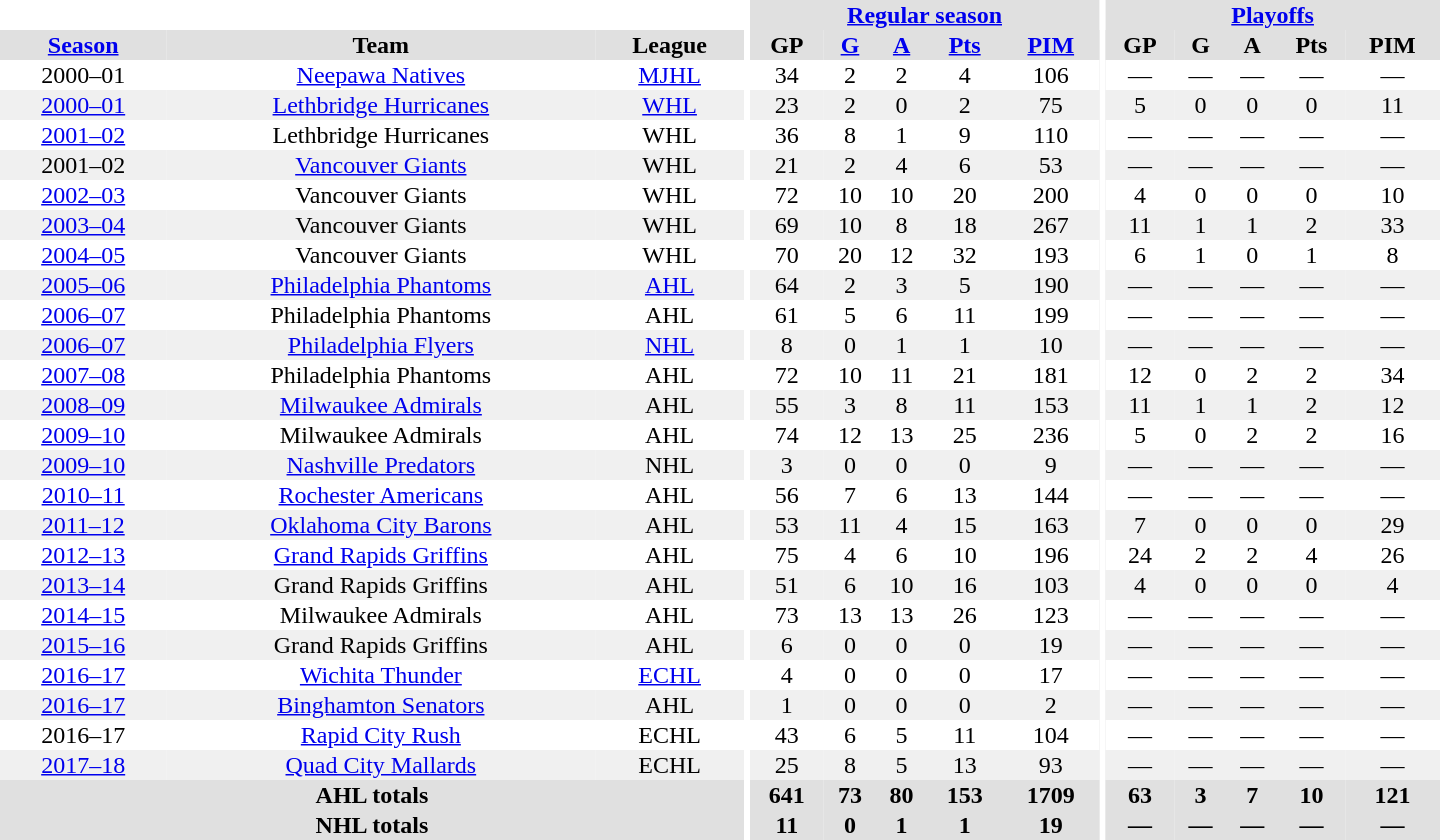<table border="0" cellpadding="1" cellspacing="0" style="text-align:center; width:60em">
<tr bgcolor="#e0e0e0">
<th colspan="3" bgcolor="#ffffff"></th>
<th rowspan="100" bgcolor="#ffffff"></th>
<th colspan="5"><a href='#'>Regular season</a></th>
<th rowspan="100" bgcolor="#ffffff"></th>
<th colspan="5"><a href='#'>Playoffs</a></th>
</tr>
<tr bgcolor="#e0e0e0">
<th><a href='#'>Season</a></th>
<th>Team</th>
<th>League</th>
<th>GP</th>
<th><a href='#'>G</a></th>
<th><a href='#'>A</a></th>
<th><a href='#'>Pts</a></th>
<th><a href='#'>PIM</a></th>
<th>GP</th>
<th>G</th>
<th>A</th>
<th>Pts</th>
<th>PIM</th>
</tr>
<tr>
<td>2000–01</td>
<td><a href='#'>Neepawa Natives</a></td>
<td><a href='#'>MJHL</a></td>
<td>34</td>
<td>2</td>
<td>2</td>
<td>4</td>
<td>106</td>
<td>—</td>
<td>—</td>
<td>—</td>
<td>—</td>
<td>—</td>
</tr>
<tr bgcolor="#f0f0f0">
<td><a href='#'>2000–01</a></td>
<td><a href='#'>Lethbridge Hurricanes</a></td>
<td><a href='#'>WHL</a></td>
<td>23</td>
<td>2</td>
<td>0</td>
<td>2</td>
<td>75</td>
<td>5</td>
<td>0</td>
<td>0</td>
<td>0</td>
<td>11</td>
</tr>
<tr>
<td><a href='#'>2001–02</a></td>
<td>Lethbridge Hurricanes</td>
<td>WHL</td>
<td>36</td>
<td>8</td>
<td>1</td>
<td>9</td>
<td>110</td>
<td>—</td>
<td>—</td>
<td>—</td>
<td>—</td>
<td>—</td>
</tr>
<tr bgcolor="#f0f0f0">
<td>2001–02</td>
<td><a href='#'>Vancouver Giants</a></td>
<td>WHL</td>
<td>21</td>
<td>2</td>
<td>4</td>
<td>6</td>
<td>53</td>
<td>—</td>
<td>—</td>
<td>—</td>
<td>—</td>
<td>—</td>
</tr>
<tr>
<td><a href='#'>2002–03</a></td>
<td>Vancouver Giants</td>
<td>WHL</td>
<td>72</td>
<td>10</td>
<td>10</td>
<td>20</td>
<td>200</td>
<td>4</td>
<td>0</td>
<td>0</td>
<td>0</td>
<td>10</td>
</tr>
<tr bgcolor="#f0f0f0">
<td><a href='#'>2003–04</a></td>
<td>Vancouver Giants</td>
<td>WHL</td>
<td>69</td>
<td>10</td>
<td>8</td>
<td>18</td>
<td>267</td>
<td>11</td>
<td>1</td>
<td>1</td>
<td>2</td>
<td>33</td>
</tr>
<tr>
<td><a href='#'>2004–05</a></td>
<td>Vancouver Giants</td>
<td>WHL</td>
<td>70</td>
<td>20</td>
<td>12</td>
<td>32</td>
<td>193</td>
<td>6</td>
<td>1</td>
<td>0</td>
<td>1</td>
<td>8</td>
</tr>
<tr bgcolor="#f0f0f0">
<td><a href='#'>2005–06</a></td>
<td><a href='#'>Philadelphia Phantoms</a></td>
<td><a href='#'>AHL</a></td>
<td>64</td>
<td>2</td>
<td>3</td>
<td>5</td>
<td>190</td>
<td>—</td>
<td>—</td>
<td>—</td>
<td>—</td>
<td>—</td>
</tr>
<tr>
<td><a href='#'>2006–07</a></td>
<td>Philadelphia Phantoms</td>
<td>AHL</td>
<td>61</td>
<td>5</td>
<td>6</td>
<td>11</td>
<td>199</td>
<td>—</td>
<td>—</td>
<td>—</td>
<td>—</td>
<td>—</td>
</tr>
<tr bgcolor="#f0f0f0">
<td><a href='#'>2006–07</a></td>
<td><a href='#'>Philadelphia Flyers</a></td>
<td><a href='#'>NHL</a></td>
<td>8</td>
<td>0</td>
<td>1</td>
<td>1</td>
<td>10</td>
<td>—</td>
<td>—</td>
<td>—</td>
<td>—</td>
<td>—</td>
</tr>
<tr>
<td><a href='#'>2007–08</a></td>
<td>Philadelphia Phantoms</td>
<td>AHL</td>
<td>72</td>
<td>10</td>
<td>11</td>
<td>21</td>
<td>181</td>
<td>12</td>
<td>0</td>
<td>2</td>
<td>2</td>
<td>34</td>
</tr>
<tr bgcolor="#f0f0f0">
<td><a href='#'>2008–09</a></td>
<td><a href='#'>Milwaukee Admirals</a></td>
<td>AHL</td>
<td>55</td>
<td>3</td>
<td>8</td>
<td>11</td>
<td>153</td>
<td>11</td>
<td>1</td>
<td>1</td>
<td>2</td>
<td>12</td>
</tr>
<tr>
<td><a href='#'>2009–10</a></td>
<td>Milwaukee Admirals</td>
<td>AHL</td>
<td>74</td>
<td>12</td>
<td>13</td>
<td>25</td>
<td>236</td>
<td>5</td>
<td>0</td>
<td>2</td>
<td>2</td>
<td>16</td>
</tr>
<tr bgcolor="#f0f0f0">
<td><a href='#'>2009–10</a></td>
<td><a href='#'>Nashville Predators</a></td>
<td>NHL</td>
<td>3</td>
<td>0</td>
<td>0</td>
<td>0</td>
<td>9</td>
<td>—</td>
<td>—</td>
<td>—</td>
<td>—</td>
<td>—</td>
</tr>
<tr>
<td><a href='#'>2010–11</a></td>
<td><a href='#'>Rochester Americans</a></td>
<td>AHL</td>
<td>56</td>
<td>7</td>
<td>6</td>
<td>13</td>
<td>144</td>
<td>—</td>
<td>—</td>
<td>—</td>
<td>—</td>
<td>—</td>
</tr>
<tr bgcolor="#f0f0f0">
<td><a href='#'>2011–12</a></td>
<td><a href='#'>Oklahoma City Barons</a></td>
<td>AHL</td>
<td>53</td>
<td>11</td>
<td>4</td>
<td>15</td>
<td>163</td>
<td>7</td>
<td>0</td>
<td>0</td>
<td>0</td>
<td>29</td>
</tr>
<tr>
<td><a href='#'>2012–13</a></td>
<td><a href='#'>Grand Rapids Griffins</a></td>
<td>AHL</td>
<td>75</td>
<td>4</td>
<td>6</td>
<td>10</td>
<td>196</td>
<td>24</td>
<td>2</td>
<td>2</td>
<td>4</td>
<td>26</td>
</tr>
<tr bgcolor="#f0f0f0">
<td><a href='#'>2013–14</a></td>
<td>Grand Rapids Griffins</td>
<td>AHL</td>
<td>51</td>
<td>6</td>
<td>10</td>
<td>16</td>
<td>103</td>
<td>4</td>
<td>0</td>
<td>0</td>
<td>0</td>
<td>4</td>
</tr>
<tr>
<td><a href='#'>2014–15</a></td>
<td>Milwaukee Admirals</td>
<td>AHL</td>
<td>73</td>
<td>13</td>
<td>13</td>
<td>26</td>
<td>123</td>
<td>—</td>
<td>—</td>
<td>—</td>
<td>—</td>
<td>—</td>
</tr>
<tr bgcolor="#f0f0f0">
<td><a href='#'>2015–16</a></td>
<td>Grand Rapids Griffins</td>
<td>AHL</td>
<td>6</td>
<td>0</td>
<td>0</td>
<td>0</td>
<td>19</td>
<td>—</td>
<td>—</td>
<td>—</td>
<td>—</td>
<td>—</td>
</tr>
<tr>
<td><a href='#'>2016–17</a></td>
<td><a href='#'>Wichita Thunder</a></td>
<td><a href='#'>ECHL</a></td>
<td>4</td>
<td>0</td>
<td>0</td>
<td>0</td>
<td>17</td>
<td>—</td>
<td>—</td>
<td>—</td>
<td>—</td>
<td>—</td>
</tr>
<tr bgcolor="#f0f0f0">
<td><a href='#'>2016–17</a></td>
<td><a href='#'>Binghamton Senators</a></td>
<td>AHL</td>
<td>1</td>
<td>0</td>
<td>0</td>
<td>0</td>
<td>2</td>
<td>—</td>
<td>—</td>
<td>—</td>
<td>—</td>
<td>—</td>
</tr>
<tr>
<td>2016–17</td>
<td><a href='#'>Rapid City Rush</a></td>
<td>ECHL</td>
<td>43</td>
<td>6</td>
<td>5</td>
<td>11</td>
<td>104</td>
<td>—</td>
<td>—</td>
<td>—</td>
<td>—</td>
<td>—</td>
</tr>
<tr bgcolor="#f0f0f0">
<td><a href='#'>2017–18</a></td>
<td><a href='#'>Quad City Mallards</a></td>
<td>ECHL</td>
<td>25</td>
<td>8</td>
<td>5</td>
<td>13</td>
<td>93</td>
<td>—</td>
<td>—</td>
<td>—</td>
<td>—</td>
<td>—</td>
</tr>
<tr bgcolor="#e0e0e0">
<th colspan="3">AHL totals</th>
<th>641</th>
<th>73</th>
<th>80</th>
<th>153</th>
<th>1709</th>
<th>63</th>
<th>3</th>
<th>7</th>
<th>10</th>
<th>121</th>
</tr>
<tr bgcolor="#e0e0e0">
<th colspan="3">NHL totals</th>
<th>11</th>
<th>0</th>
<th>1</th>
<th>1</th>
<th>19</th>
<th>—</th>
<th>—</th>
<th>—</th>
<th>—</th>
<th>—</th>
</tr>
</table>
